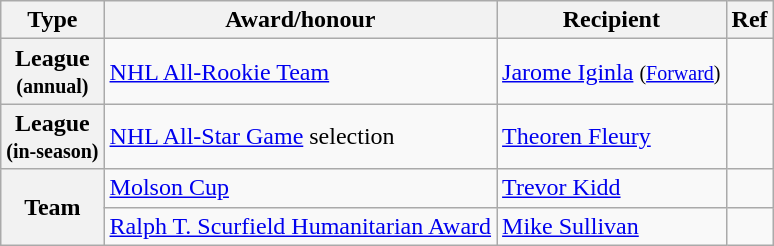<table class="wikitable">
<tr>
<th scope="col">Type</th>
<th scope="col">Award/honour</th>
<th scope="col">Recipient</th>
<th scope="col">Ref</th>
</tr>
<tr>
<th scope="row">League<br><small>(annual)</small></th>
<td><a href='#'>NHL All-Rookie Team</a></td>
<td><a href='#'>Jarome Iginla</a> <small>(<a href='#'>Forward</a>)</small></td>
<td></td>
</tr>
<tr>
<th scope="row">League<br><small>(in-season)</small></th>
<td><a href='#'>NHL All-Star Game</a> selection</td>
<td><a href='#'>Theoren Fleury</a></td>
<td></td>
</tr>
<tr>
<th scope="row" rowspan="2">Team</th>
<td><a href='#'>Molson Cup</a></td>
<td><a href='#'>Trevor Kidd</a></td>
<td></td>
</tr>
<tr>
<td><a href='#'>Ralph T. Scurfield Humanitarian Award</a></td>
<td><a href='#'>Mike Sullivan</a></td>
<td></td>
</tr>
</table>
